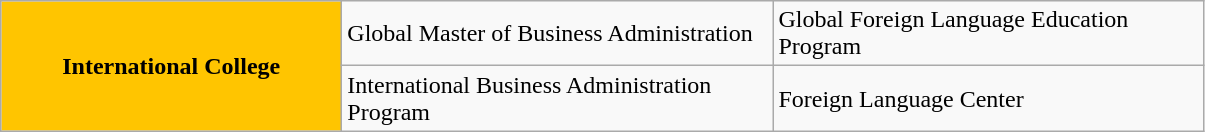<table class="wikitable">
<tr>
<th rowspan="2" width="220" style="background-color: #ffc500;"><span> International College</span></th>
<td width="280">Global Master of Business Administration</td>
<td width="280">Global Foreign Language Education Program</td>
</tr>
<tr>
<td width="280">International Business Administration Program</td>
<td width="280">Foreign Language Center</td>
</tr>
</table>
